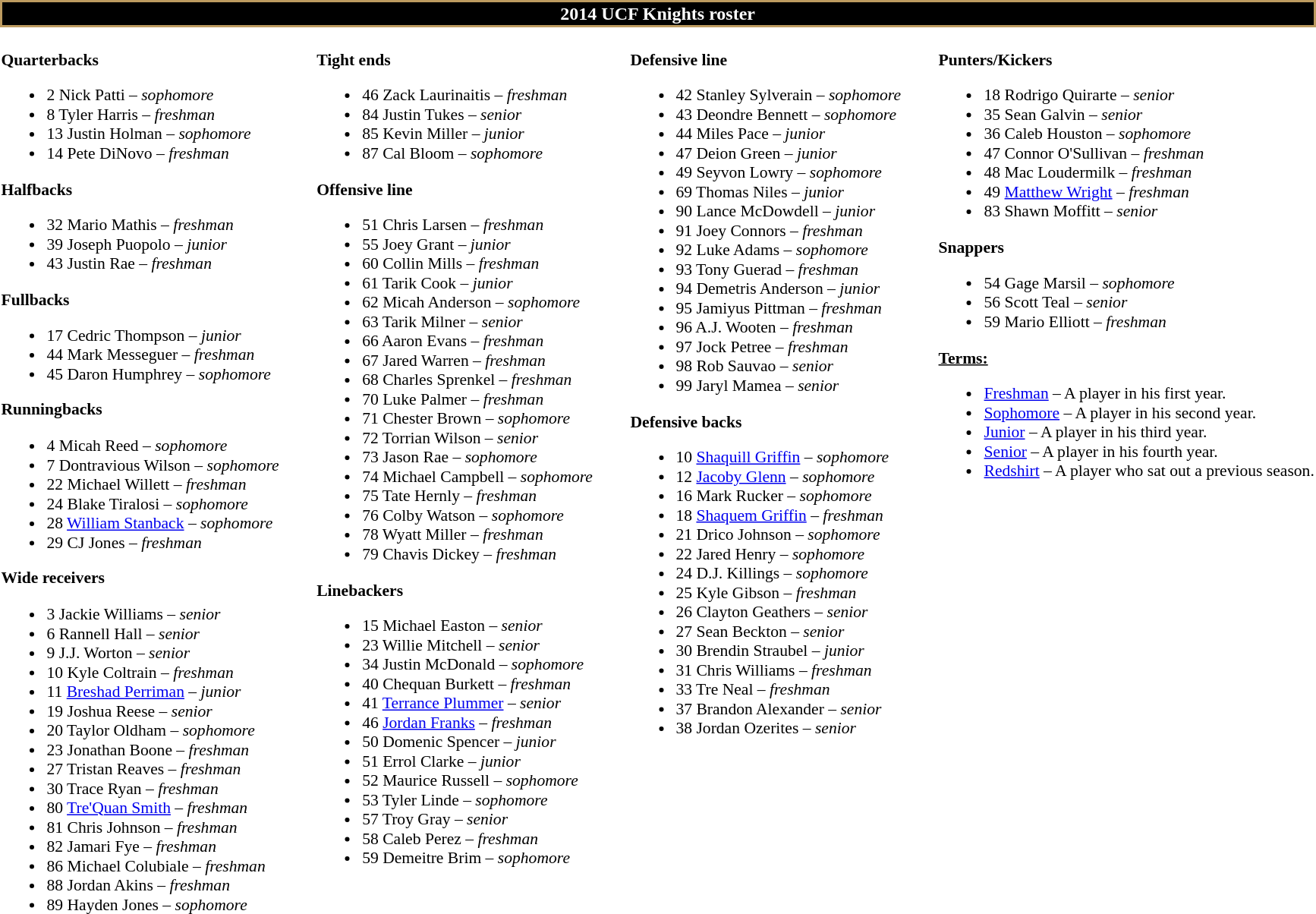<table class="toccolours" style="text-align: left;">
<tr>
<th colspan="9" style="background-color: #000000; color: white; text-align: center; ;border:2px solid #BD9B60;">2014 UCF Knights roster</th>
</tr>
<tr>
<td style="font-size: 90%;" valign="top"><br><strong>Quarterbacks</strong><ul><li>2 Nick Patti – <em> sophomore</em></li><li>8 Tyler Harris – <em> freshman</em></li><li>13 Justin Holman – <em>sophomore</em></li><li>14 Pete DiNovo – <em> freshman</em></li></ul><strong>Halfbacks</strong><ul><li>32 Mario Mathis – <em> freshman</em></li><li>39 Joseph Puopolo – <em> junior</em></li><li>43 Justin Rae – <em> freshman</em></li></ul><strong>Fullbacks</strong><ul><li>17 Cedric Thompson – <em> junior</em></li><li>44 Mark Messeguer – <em> freshman</em></li><li>45 Daron Humphrey – <em> sophomore</em></li></ul><strong>Runningbacks</strong><ul><li>4 Micah Reed – <em>sophomore</em></li><li>7 Dontravious Wilson – <em>sophomore</em></li><li>22 Michael Willett – <em> freshman</em></li><li>24 Blake Tiralosi – <em> sophomore</em></li><li>28 <a href='#'>William Stanback</a> – <em>sophomore</em></li><li>29 CJ Jones – <em> freshman</em></li></ul><strong>Wide receivers</strong><ul><li>3 Jackie Williams – <em> senior</em></li><li>6 Rannell Hall – <em>senior</em></li><li>9 J.J. Worton – <em> senior</em></li><li>10 Kyle Coltrain – <em> freshman</em></li><li>11 <a href='#'>Breshad Perriman</a> – <em>junior</em></li><li>19 Joshua Reese – <em> senior</em></li><li>20 Taylor Oldham – <em> sophomore</em></li><li>23 Jonathan Boone – <em>freshman</em></li><li>27 Tristan Reaves – <em> freshman</em></li><li>30 Trace Ryan – <em> freshman</em></li><li>80 <a href='#'>Tre'Quan Smith</a> – <em> freshman</em></li><li>81 Chris Johnson – <em> freshman</em></li><li>82 Jamari Fye – <em> freshman</em></li><li>86 Michael Colubiale – <em> freshman</em></li><li>88 Jordan Akins – <em>freshman</em></li><li>89 Hayden Jones – <em> sophomore</em></li></ul></td>
<td width="25"> </td>
<td style="font-size: 90%;" valign="top"><br><strong>Tight ends</strong><ul><li>46 Zack Laurinaitis – <em> freshman</em></li><li>84 Justin Tukes – <em>senior</em></li><li>85 Kevin Miller – <em> junior</em></li><li>87 Cal Bloom – <em> sophomore</em></li></ul><strong>Offensive line</strong><ul><li>51 Chris Larsen – <em> freshman</em></li><li>55 Joey Grant – <em> junior</em></li><li>60 Collin Mills – <em> freshman</em></li><li>61 Tarik Cook – <em> junior</em></li><li>62 Micah Anderson – <em> sophomore</em></li><li>63 Tarik Milner – <em> senior</em></li><li>66 Aaron Evans – <em> freshman</em></li><li>67 Jared Warren – <em> freshman</em></li><li>68 Charles Sprenkel – <em> freshman</em></li><li>70 Luke Palmer – <em> freshman</em></li><li>71 Chester Brown – <em> sophomore</em></li><li>72 Torrian Wilson – <em> senior</em></li><li>73 Jason Rae – <em>sophomore</em></li><li>74 Michael Campbell – <em> sophomore</em></li><li>75 Tate Hernly – <em> freshman</em></li><li>76 Colby Watson – <em> sophomore</em></li><li>78 Wyatt Miller – <em> freshman</em></li><li>79 Chavis Dickey – <em>freshman</em></li></ul><strong>Linebackers</strong><ul><li>15 Michael Easton – <em>senior</em></li><li>23 Willie Mitchell – <em>senior</em></li><li>34 Justin McDonald – <em>sophomore</em></li><li>40 Chequan Burkett – <em> freshman</em></li><li>41 <a href='#'>Terrance Plummer</a> – <em>senior</em></li><li>46 <a href='#'>Jordan Franks</a> – <em>freshman</em></li><li>50 Domenic Spencer – <em>junior</em></li><li>51 Errol Clarke – <em>junior</em></li><li>52 Maurice Russell – <em> sophomore</em></li><li>53 Tyler Linde – <em> sophomore</em></li><li>57 Troy Gray – <em>senior</em></li><li>58 Caleb Perez – <em> freshman</em></li><li>59 Demeitre Brim – <em> sophomore</em></li></ul></td>
<td width="25"> </td>
<td style="font-size: 90%;" valign="top"><br><strong>Defensive line</strong><ul><li>42 Stanley Sylverain – <em> sophomore</em></li><li>43 Deondre Bennett – <em>sophomore</em></li><li>44 Miles Pace – <em> junior</em></li><li>47 Deion Green – <em> junior</em></li><li>49 Seyvon Lowry – <em> sophomore</em></li><li>69 Thomas Niles – <em> junior</em></li><li>90 Lance McDowdell – <em>junior</em></li><li>91 Joey Connors – <em> freshman</em></li><li>92 Luke Adams – <em> sophomore</em></li><li>93 Tony Guerad – <em> freshman</em></li><li>94 Demetris Anderson – <em> junior</em></li><li>95 Jamiyus Pittman – <em>freshman</em></li><li>96 A.J. Wooten – <em> freshman</em></li><li>97 Jock Petree – <em> freshman</em></li><li>98 Rob Sauvao – <em> senior</em></li><li>99 Jaryl Mamea – <em> senior</em></li></ul><strong>Defensive backs</strong><ul><li>10 <a href='#'>Shaquill Griffin</a> – <em>sophomore</em></li><li>12 <a href='#'>Jacoby Glenn</a> – <em> sophomore</em></li><li>16 Mark Rucker – <em> sophomore</em></li><li>18 <a href='#'>Shaquem Griffin</a> – <em> freshman</em></li><li>21 Drico Johnson – <em> sophomore</em></li><li>22 Jared Henry – <em> sophomore</em></li><li>24 D.J. Killings – <em>sophomore</em></li><li>25 Kyle Gibson – <em> freshman</em></li><li>26 Clayton Geathers – <em> senior</em></li><li>27 Sean Beckton – <em> senior</em></li><li>30 Brendin Straubel – <em> junior</em></li><li>31 Chris Williams – <em> freshman</em></li><li>33 Tre Neal – <em> freshman</em></li><li>37 Brandon Alexander – <em>senior</em></li><li>38 Jordan Ozerites – <em> senior</em></li></ul></td>
<td width="25"> </td>
<td style="font-size: 90%;" valign="top"><br><strong>Punters/Kickers</strong><ul><li>18 Rodrigo Quirarte – <em> senior</em></li><li>35 Sean Galvin – <em> senior</em></li><li>36 Caleb Houston – <em> sophomore</em></li><li>47 Connor O'Sullivan – <em> freshman</em></li><li>48 Mac Loudermilk – <em> freshman</em></li><li>49 <a href='#'>Matthew Wright</a> – <em> freshman</em></li><li>83 Shawn Moffitt – <em>senior</em></li></ul><strong>Snappers</strong><ul><li>54 Gage Marsil – <em> sophomore</em></li><li>56 Scott Teal – <em> senior</em></li><li>59 Mario Elliott – <em> freshman</em></li></ul><u><strong>Terms:</strong></u><ul><li><a href='#'>Freshman</a> – A player in his first year.</li><li><a href='#'>Sophomore</a> – A player in his second year.</li><li><a href='#'>Junior</a> – A player in his third year.</li><li><a href='#'>Senior</a> – A player in his fourth year.</li><li> <a href='#'>Redshirt</a> – A player who sat out a previous season.</li></ul></td>
</tr>
<tr>
<td colspan="9" align="center"><small></small></td>
</tr>
<tr>
</tr>
</table>
